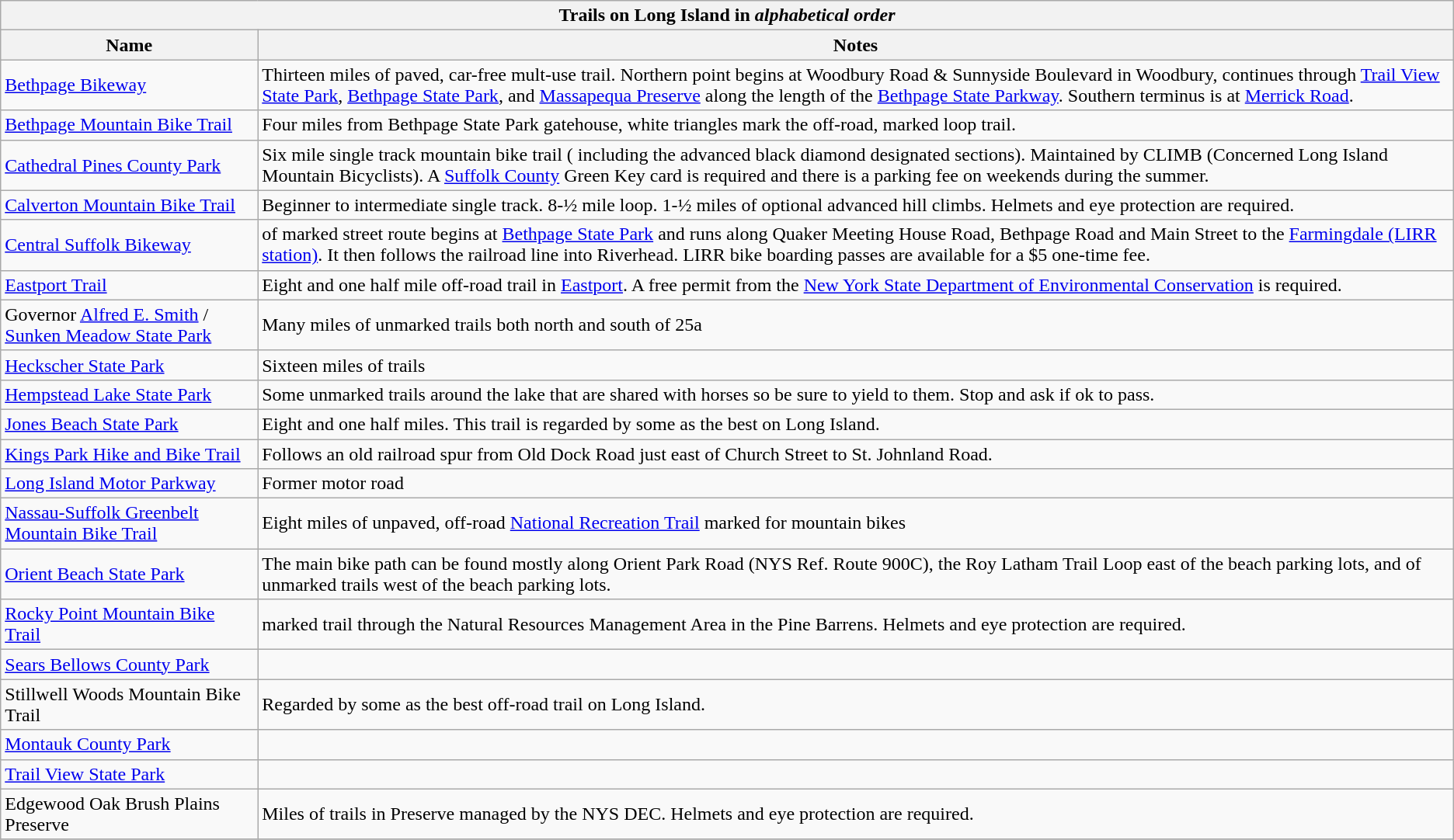<table class="wikitable">
<tr>
<th align="center" colspan="6"><strong>Trails on Long Island</strong> in <em>alphabetical order</em></th>
</tr>
<tr>
<th>Name</th>
<th>Notes</th>
</tr>
<tr>
<td><a href='#'>Bethpage Bikeway</a></td>
<td>Thirteen miles of paved, car-free mult-use trail. Northern point begins at Woodbury Road & Sunnyside Boulevard in Woodbury, continues through <a href='#'>Trail View State Park</a>, <a href='#'>Bethpage State Park</a>, and <a href='#'>Massapequa Preserve</a> along the length of the <a href='#'>Bethpage State Parkway</a>. Southern terminus is at <a href='#'>Merrick Road</a>.</td>
</tr>
<tr>
<td><a href='#'>Bethpage Mountain Bike Trail</a></td>
<td>Four miles from Bethpage State Park gatehouse, white triangles mark the off-road, marked loop trail.</td>
</tr>
<tr>
<td><a href='#'>Cathedral Pines County Park</a></td>
<td>Six mile single track mountain bike trail ( including the advanced black diamond designated sections). Maintained by CLIMB (Concerned Long Island Mountain Bicyclists). A <a href='#'>Suffolk County</a> Green Key card is required and there is a parking fee on weekends during the summer.</td>
</tr>
<tr>
<td><a href='#'>Calverton Mountain Bike Trail</a></td>
<td>Beginner to intermediate single track. 8-½ mile loop. 1-½ miles of optional advanced hill climbs. Helmets and eye protection are required. </td>
</tr>
<tr>
<td><a href='#'>Central Suffolk Bikeway</a></td>
<td> of marked street route begins at <a href='#'>Bethpage State Park</a> and runs along Quaker Meeting House Road, Bethpage Road and Main Street to the <a href='#'>Farmingdale (LIRR station)</a>. It then follows the railroad line into Riverhead. LIRR bike boarding passes are available for a $5 one-time fee.</td>
</tr>
<tr>
<td><a href='#'>Eastport Trail</a></td>
<td>Eight and one half mile off-road trail in <a href='#'>Eastport</a>. A free permit from the <a href='#'>New York State Department of Environmental Conservation</a> is required.</td>
</tr>
<tr>
<td>Governor <a href='#'>Alfred E. Smith</a> / <a href='#'>Sunken Meadow State Park</a></td>
<td>Many miles of unmarked trails both north and south of 25a</td>
</tr>
<tr>
<td><a href='#'>Heckscher State Park</a></td>
<td>Sixteen miles of trails</td>
</tr>
<tr>
<td><a href='#'>Hempstead Lake State Park</a></td>
<td>Some unmarked trails around the lake that are shared with horses so be sure to yield to them. Stop and ask if ok to pass.</td>
</tr>
<tr>
<td><a href='#'>Jones Beach State Park</a></td>
<td>Eight and one half miles. This trail is regarded by some as the best on Long Island.</td>
</tr>
<tr>
<td><a href='#'>Kings Park Hike and Bike Trail</a></td>
<td>Follows an old railroad spur from Old Dock Road just east of Church Street to St. Johnland Road.</td>
</tr>
<tr>
<td><a href='#'>Long Island Motor Parkway</a></td>
<td>Former motor road</td>
</tr>
<tr>
<td><a href='#'>Nassau-Suffolk Greenbelt Mountain Bike Trail</a></td>
<td>Eight miles of unpaved, off-road <a href='#'>National Recreation Trail</a> marked for mountain bikes</td>
</tr>
<tr>
<td><a href='#'>Orient Beach State Park</a></td>
<td>The main  bike path can be found mostly along Orient Park Road (NYS Ref. Route 900C), the  Roy Latham Trail Loop east of the beach parking lots, and  of unmarked trails west of the beach parking lots.</td>
</tr>
<tr>
<td><a href='#'>Rocky Point Mountain Bike Trail</a></td>
<td> marked trail through the Natural Resources Management Area in the Pine Barrens. Helmets and eye protection are required. </td>
</tr>
<tr>
<td><a href='#'>Sears Bellows County Park</a></td>
<td></td>
</tr>
<tr many miles of unmarked trails with some pond and water views, yield to horses.>
<td>Stillwell Woods Mountain Bike Trail</td>
<td>Regarded by some as the best off-road trail on Long Island.</td>
</tr>
<tr>
<td><a href='#'>Montauk County Park</a></td>
<td></td>
</tr>
<tr>
<td><a href='#'>Trail View State Park</a></td>
<td></td>
</tr>
<tr Connects Stillwell Woods with Bethpage Park. Two way trail, use a bell to warn others of approach. About 8 miles long.>
<td>Edgewood Oak Brush Plains Preserve</td>
<td>Miles of trails in Preserve managed by the NYS DEC. Helmets and eye protection are required. </td>
</tr>
<tr 5.5 mile beginner loop marked with white discs. More difficult loops marked in yellow and blue. Most difficult loops marked with red discs. Total miles about 19.>
</tr>
</table>
